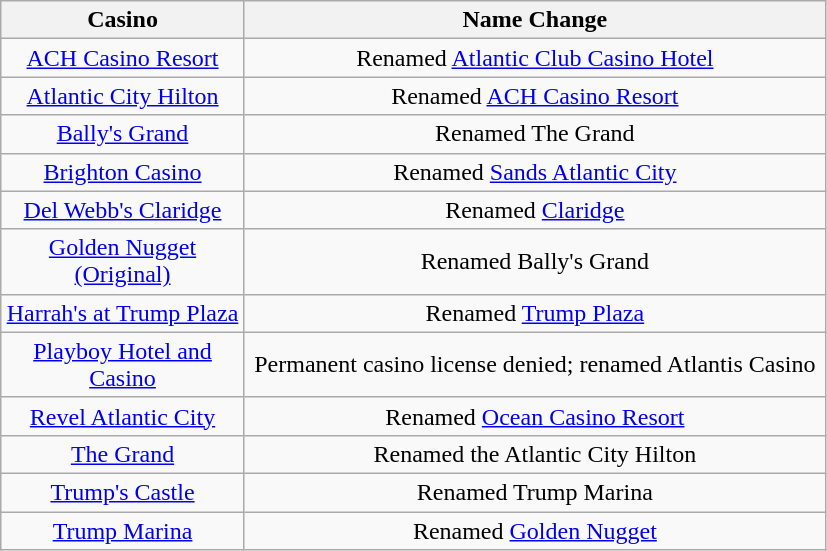<table class="wikitable sortable mw-collapsible" style="text-align:center">
<tr>
<th width=155>Casino</th>
<th width=380>Name Change</th>
</tr>
<tr>
<td><a href='#'>ACH Casino Resort</a></td>
<td>Renamed <a href='#'>Atlantic Club Casino Hotel</a></td>
</tr>
<tr>
<td><a href='#'>Atlantic City Hilton</a></td>
<td>Renamed <a href='#'>ACH Casino Resort</a></td>
</tr>
<tr>
<td><a href='#'>Bally's Grand</a></td>
<td>Renamed The Grand</td>
</tr>
<tr>
<td><a href='#'>Brighton Casino</a></td>
<td>Renamed <a href='#'>Sands Atlantic City</a></td>
</tr>
<tr>
<td><a href='#'>Del Webb's Claridge</a></td>
<td>Renamed <a href='#'>Claridge</a></td>
</tr>
<tr>
<td><a href='#'>Golden Nugget (Original)</a></td>
<td>Renamed Bally's Grand</td>
</tr>
<tr>
<td><a href='#'>Harrah's at Trump Plaza</a></td>
<td>Renamed <a href='#'>Trump Plaza</a></td>
</tr>
<tr>
<td><a href='#'>Playboy Hotel and Casino</a></td>
<td>Permanent casino license denied; renamed Atlantis Casino</td>
</tr>
<tr>
<td><a href='#'>Revel Atlantic City</a></td>
<td>Renamed <a href='#'>Ocean Casino Resort</a></td>
</tr>
<tr>
<td><a href='#'>The Grand</a></td>
<td>Renamed the Atlantic City Hilton</td>
</tr>
<tr>
<td><a href='#'>Trump's Castle</a></td>
<td>Renamed Trump Marina</td>
</tr>
<tr>
<td><a href='#'>Trump Marina</a></td>
<td>Renamed <a href='#'>Golden Nugget</a></td>
</tr>
</table>
